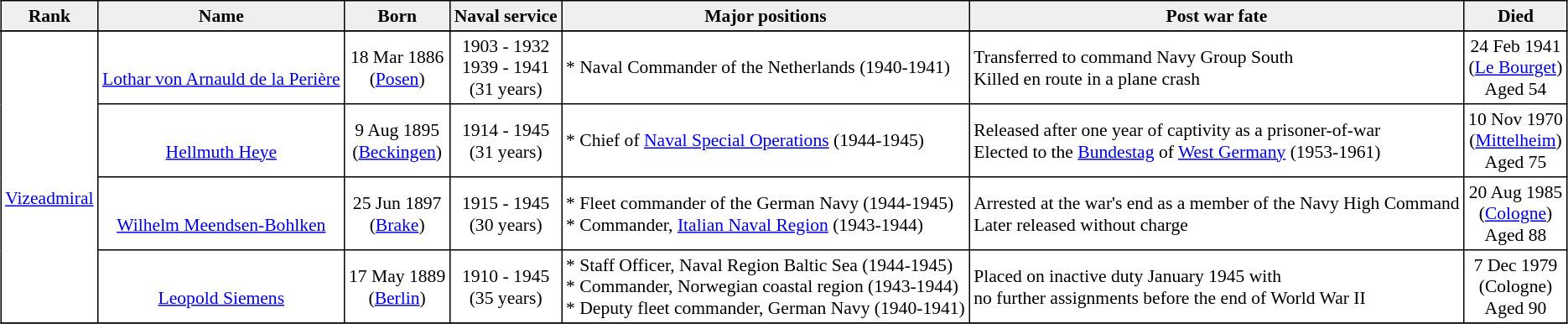<table align="center" border="1" cellpadding="3" cellspacing="0" style="font-size: 90%; border: black solid 1px; border-collapse: collapse; text-align: middle;">
<tr>
<th bgcolor="#efefef">Rank</th>
<th bgcolor="#efefef">Name</th>
<th bgcolor="#efefef">Born</th>
<th bgcolor="#efefef">Naval service</th>
<th bgcolor="#efefef">Major positions</th>
<th bgcolor="#efefef">Post war fate</th>
<th bgcolor="#efefef">Died</th>
</tr>
<tr>
</tr>
<tr>
<td align="center" rowspan=4><br><br><a href='#'>Vizeadmiral</a></td>
<td align="center"><br><a href='#'>Lothar von Arnauld de la Perière</a></td>
<td align="center">18 Mar 1886<br>(<a href='#'>Posen</a>)</td>
<td align="center">1903 - 1932<br>1939 - 1941<br>(31 years)</td>
<td>* Naval Commander of the Netherlands (1940-1941)</td>
<td>Transferred to command Navy Group South<br>Killed en route in a plane crash</td>
<td align="center">24 Feb 1941<br>(<a href='#'>Le Bourget</a>)<br>Aged 54</td>
</tr>
<tr>
<td align="center"><br><a href='#'>Hellmuth Heye</a></td>
<td align="center">9 Aug 1895<br>(<a href='#'>Beckingen</a>)</td>
<td align="center">1914 - 1945<br>(31 years)</td>
<td>* Chief of <a href='#'>Naval Special Operations</a> (1944-1945)</td>
<td>Released after one year of captivity as a prisoner-of-war<br>Elected to the <a href='#'>Bundestag</a> of <a href='#'>West Germany</a> (1953-1961)</td>
<td align="center">10 Nov 1970<br>(<a href='#'>Mittelheim</a>)<br>Aged 75</td>
</tr>
<tr>
<td align="center"><br><a href='#'>Wilhelm Meendsen-Bohlken</a></td>
<td align="center">25 Jun 1897<br>(<a href='#'>Brake</a>)</td>
<td align="center">1915 - 1945<br>(30 years)</td>
<td>* Fleet commander of the German Navy (1944-1945)<br>* Commander, <a href='#'>Italian Naval Region</a> (1943-1944)</td>
<td>Arrested at the war's end as a member of the Navy High Command<br>Later released without charge</td>
<td align="center">20 Aug 1985<br>(<a href='#'>Cologne</a>)<br>Aged 88</td>
</tr>
<tr>
<td align="center"><br><a href='#'>Leopold Siemens</a></td>
<td align="center">17 May 1889<br>(<a href='#'>Berlin</a>)</td>
<td align="center">1910 - 1945<br>(35 years)</td>
<td>* Staff Officer, Naval Region Baltic Sea (1944-1945)<br>* Commander, Norwegian coastal region (1943-1944)<br>* Deputy fleet commander, German Navy (1940-1941)</td>
<td>Placed on inactive duty January 1945 with<br>no further assignments before the end of World War II</td>
<td align="center">7 Dec 1979<br>(Cologne)<br>Aged 90</td>
</tr>
<tr>
</tr>
</table>
